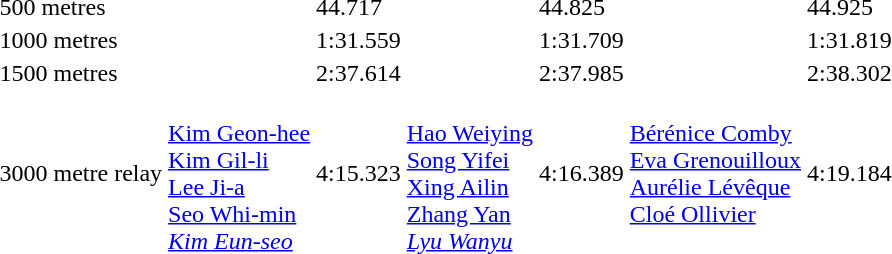<table>
<tr>
<td>500 metres<br></td>
<td></td>
<td>44.717</td>
<td></td>
<td>44.825</td>
<td></td>
<td>44.925</td>
</tr>
<tr>
<td>1000 metres<br></td>
<td></td>
<td>1:31.559</td>
<td></td>
<td>1:31.709</td>
<td></td>
<td>1:31.819</td>
</tr>
<tr>
<td>1500 metres<br></td>
<td></td>
<td>2:37.614</td>
<td></td>
<td>2:37.985</td>
<td></td>
<td>2:38.302</td>
</tr>
<tr>
<td>3000 metre relay<br></td>
<td valign=top><br><a href='#'>Kim Geon-hee</a><br><a href='#'>Kim Gil-li</a><br><a href='#'>Lee Ji-a</a><br><a href='#'>Seo Whi-min</a><br><em><a href='#'>Kim Eun-seo</a></em></td>
<td>4:15.323</td>
<td valign=top><br><a href='#'>Hao Weiying</a><br><a href='#'>Song Yifei</a><br><a href='#'>Xing Ailin</a><br><a href='#'>Zhang Yan</a><br><em><a href='#'>Lyu Wanyu</a></em></td>
<td>4:16.389</td>
<td valign=top><br><a href='#'>Bérénice Comby</a><br><a href='#'>Eva Grenouilloux</a><br><a href='#'>Aurélie Lévêque</a><br><a href='#'>Cloé Ollivier</a></td>
<td>4:19.184</td>
</tr>
</table>
